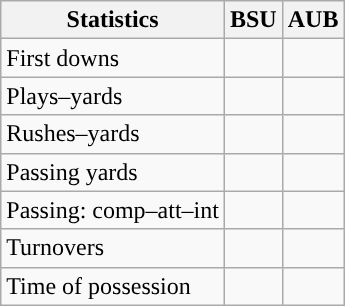<table class="wikitable" style="float:left">
<tr>
<th>Statistics</th>
<th>BSU</th>
<th>AUB</th>
</tr>
<tr>
<td>First downs</td>
<td></td>
<td></td>
</tr>
<tr>
<td>Plays–yards</td>
<td></td>
<td></td>
</tr>
<tr>
<td>Rushes–yards</td>
<td></td>
<td></td>
</tr>
<tr>
<td>Passing yards</td>
<td></td>
<td></td>
</tr>
<tr>
<td>Passing: comp–att–int</td>
<td></td>
<td></td>
</tr>
<tr>
<td>Turnovers</td>
<td></td>
<td></td>
</tr>
<tr>
<td>Time of possession</td>
<td></td>
<td></td>
</tr>
</table>
